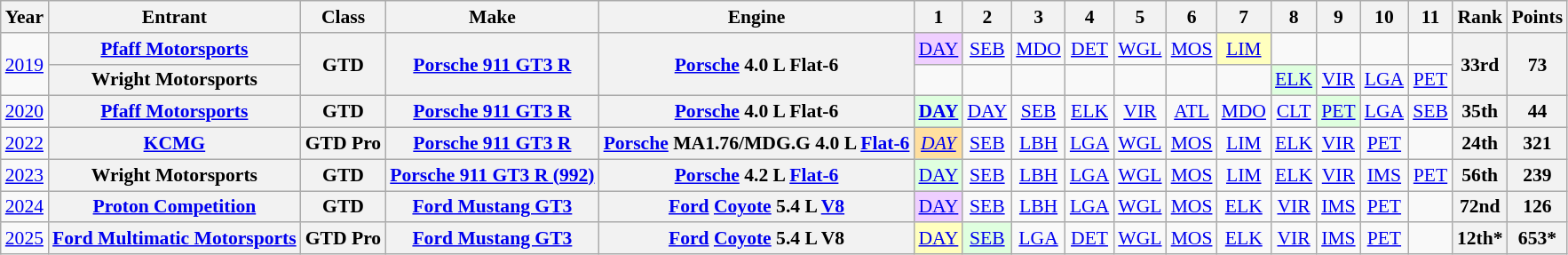<table class="wikitable" style="text-align:center; font-size:90%">
<tr>
<th>Year</th>
<th>Entrant</th>
<th>Class</th>
<th>Make</th>
<th>Engine</th>
<th>1</th>
<th>2</th>
<th>3</th>
<th>4</th>
<th>5</th>
<th>6</th>
<th>7</th>
<th>8</th>
<th>9</th>
<th>10</th>
<th>11</th>
<th>Rank</th>
<th>Points</th>
</tr>
<tr>
<td rowspan=2><a href='#'>2019</a></td>
<th><a href='#'>Pfaff Motorsports</a></th>
<th rowspan=2>GTD</th>
<th rowspan=2><a href='#'>Porsche 911 GT3 R</a></th>
<th rowspan=2><a href='#'>Porsche</a> 4.0 L Flat-6</th>
<td style="background:#EFCFFF;"><a href='#'>DAY</a><br></td>
<td><a href='#'>SEB</a></td>
<td><a href='#'>MDO</a></td>
<td><a href='#'>DET</a></td>
<td><a href='#'>WGL</a></td>
<td><a href='#'>MOS</a></td>
<td style="background:#FFFFBF;"><a href='#'>LIM</a><br></td>
<td></td>
<td></td>
<td></td>
<td></td>
<th rowspan=2>33rd</th>
<th rowspan=2>73</th>
</tr>
<tr>
<th>Wright Motorsports</th>
<td></td>
<td></td>
<td></td>
<td></td>
<td></td>
<td></td>
<td></td>
<td style="background:#DFFFDF;"><a href='#'>ELK</a><br></td>
<td><a href='#'>VIR</a></td>
<td><a href='#'>LGA</a></td>
<td><a href='#'>PET</a></td>
</tr>
<tr>
<td><a href='#'>2020</a></td>
<th><a href='#'>Pfaff Motorsports</a></th>
<th>GTD</th>
<th><a href='#'>Porsche 911 GT3 R</a></th>
<th><a href='#'>Porsche</a> 4.0 L Flat-6</th>
<td style="background:#DFFFDF;"><strong><a href='#'>DAY</a></strong><br></td>
<td><a href='#'>DAY</a></td>
<td><a href='#'>SEB</a></td>
<td><a href='#'>ELK</a></td>
<td><a href='#'>VIR</a></td>
<td><a href='#'>ATL</a></td>
<td><a href='#'>MDO</a></td>
<td><a href='#'>CLT</a></td>
<td style="background:#DFFFDF;"><a href='#'>PET</a><br></td>
<td><a href='#'>LGA</a></td>
<td><a href='#'>SEB</a></td>
<th>35th</th>
<th>44</th>
</tr>
<tr>
<td><a href='#'>2022</a></td>
<th><a href='#'>KCMG</a></th>
<th>GTD Pro</th>
<th><a href='#'>Porsche 911 GT3 R</a></th>
<th><a href='#'>Porsche</a> MA1.76/MDG.G 4.0 L <a href='#'>Flat-6</a></th>
<td style="background:#FFDF9F;"><em><a href='#'>DAY</a></em><br></td>
<td><a href='#'>SEB</a></td>
<td><a href='#'>LBH</a></td>
<td><a href='#'>LGA</a></td>
<td><a href='#'>WGL</a></td>
<td><a href='#'>MOS</a></td>
<td><a href='#'>LIM</a></td>
<td><a href='#'>ELK</a></td>
<td><a href='#'>VIR</a></td>
<td><a href='#'>PET</a></td>
<td></td>
<th>24th</th>
<th>321</th>
</tr>
<tr>
<td><a href='#'>2023</a></td>
<th>Wright Motorsports</th>
<th>GTD</th>
<th><a href='#'>Porsche 911 GT3 R (992)</a></th>
<th><a href='#'>Porsche</a> 4.2 L <a href='#'>Flat-6</a></th>
<td style="background:#DFFFDF;"><a href='#'>DAY</a><br></td>
<td><a href='#'>SEB</a></td>
<td><a href='#'>LBH</a></td>
<td><a href='#'>LGA</a></td>
<td><a href='#'>WGL</a></td>
<td><a href='#'>MOS</a></td>
<td><a href='#'>LIM</a></td>
<td><a href='#'>ELK</a></td>
<td><a href='#'>VIR</a></td>
<td><a href='#'>IMS</a></td>
<td><a href='#'>PET</a></td>
<th>56th</th>
<th>239</th>
</tr>
<tr>
<td><a href='#'>2024</a></td>
<th><a href='#'>Proton Competition</a></th>
<th>GTD</th>
<th><a href='#'>Ford Mustang GT3</a></th>
<th><a href='#'>Ford</a> <a href='#'>Coyote</a> 5.4 L <a href='#'>V8</a></th>
<td style="background:#EFCFFF;"><a href='#'>DAY</a><br></td>
<td><a href='#'>SEB</a></td>
<td><a href='#'>LBH</a></td>
<td><a href='#'>LGA</a></td>
<td><a href='#'>WGL</a></td>
<td><a href='#'>MOS</a></td>
<td><a href='#'>ELK</a></td>
<td><a href='#'>VIR</a></td>
<td><a href='#'>IMS</a></td>
<td><a href='#'>PET</a></td>
<td></td>
<th>72nd</th>
<th>126</th>
</tr>
<tr>
<td><a href='#'>2025</a></td>
<th><a href='#'>Ford Multimatic Motorsports</a></th>
<th>GTD Pro</th>
<th><a href='#'>Ford Mustang GT3</a></th>
<th><a href='#'>Ford</a> <a href='#'>Coyote</a> 5.4 L V8</th>
<td style="background:#FFFFBF;"><a href='#'>DAY</a><br></td>
<td style="background:#DFFFDF;"><a href='#'>SEB</a><br></td>
<td><a href='#'>LGA</a></td>
<td><a href='#'>DET</a></td>
<td style="background:#;"><a href='#'>WGL</a><br></td>
<td><a href='#'>MOS</a></td>
<td><a href='#'>ELK</a></td>
<td><a href='#'>VIR</a></td>
<td style="background:#;"><a href='#'>IMS</a><br></td>
<td style="background:#;"><a href='#'>PET</a><br></td>
<td></td>
<th>12th*</th>
<th>653*</th>
</tr>
</table>
